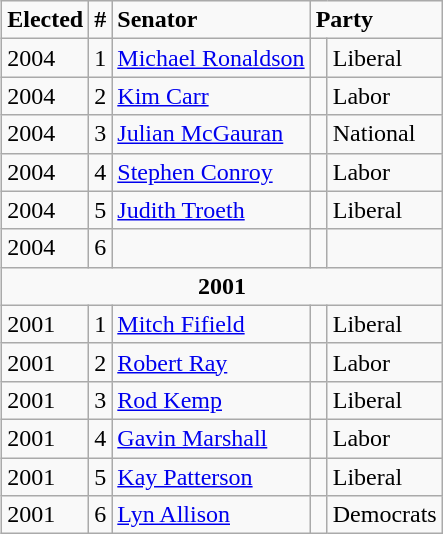<table class="wikitable" style="float:right">
<tr>
<td><strong>Elected</strong></td>
<td><strong>#</strong></td>
<td><strong>Senator</strong></td>
<td colspan="2"><strong>Party</strong></td>
</tr>
<tr>
<td>2004</td>
<td>1</td>
<td><a href='#'>Michael Ronaldson</a></td>
<td> </td>
<td>Liberal</td>
</tr>
<tr>
<td>2004</td>
<td>2</td>
<td><a href='#'>Kim Carr</a></td>
<td> </td>
<td>Labor</td>
</tr>
<tr>
<td>2004</td>
<td>3</td>
<td><a href='#'>Julian McGauran</a></td>
<td> </td>
<td>National</td>
</tr>
<tr>
<td>2004</td>
<td>4</td>
<td><a href='#'>Stephen Conroy</a></td>
<td> </td>
<td>Labor</td>
</tr>
<tr>
<td>2004</td>
<td>5</td>
<td><a href='#'>Judith Troeth</a></td>
<td> </td>
<td>Liberal</td>
</tr>
<tr>
<td>2004</td>
<td>6</td>
<td></td>
<td> </td>
<td></td>
</tr>
<tr>
<td colspan="5" align="center"><strong>2001</strong></td>
</tr>
<tr>
<td>2001</td>
<td>1</td>
<td><a href='#'>Mitch Fifield</a></td>
<td> </td>
<td>Liberal</td>
</tr>
<tr>
<td>2001</td>
<td>2</td>
<td><a href='#'>Robert Ray</a></td>
<td> </td>
<td>Labor</td>
</tr>
<tr>
<td>2001</td>
<td>3</td>
<td><a href='#'>Rod Kemp</a></td>
<td> </td>
<td>Liberal</td>
</tr>
<tr>
<td>2001</td>
<td>4</td>
<td><a href='#'>Gavin Marshall</a></td>
<td> </td>
<td>Labor</td>
</tr>
<tr>
<td>2001</td>
<td>5</td>
<td><a href='#'>Kay Patterson</a></td>
<td> </td>
<td>Liberal</td>
</tr>
<tr>
<td>2001</td>
<td>6</td>
<td><a href='#'>Lyn Allison</a></td>
<td> </td>
<td>Democrats</td>
</tr>
</table>
